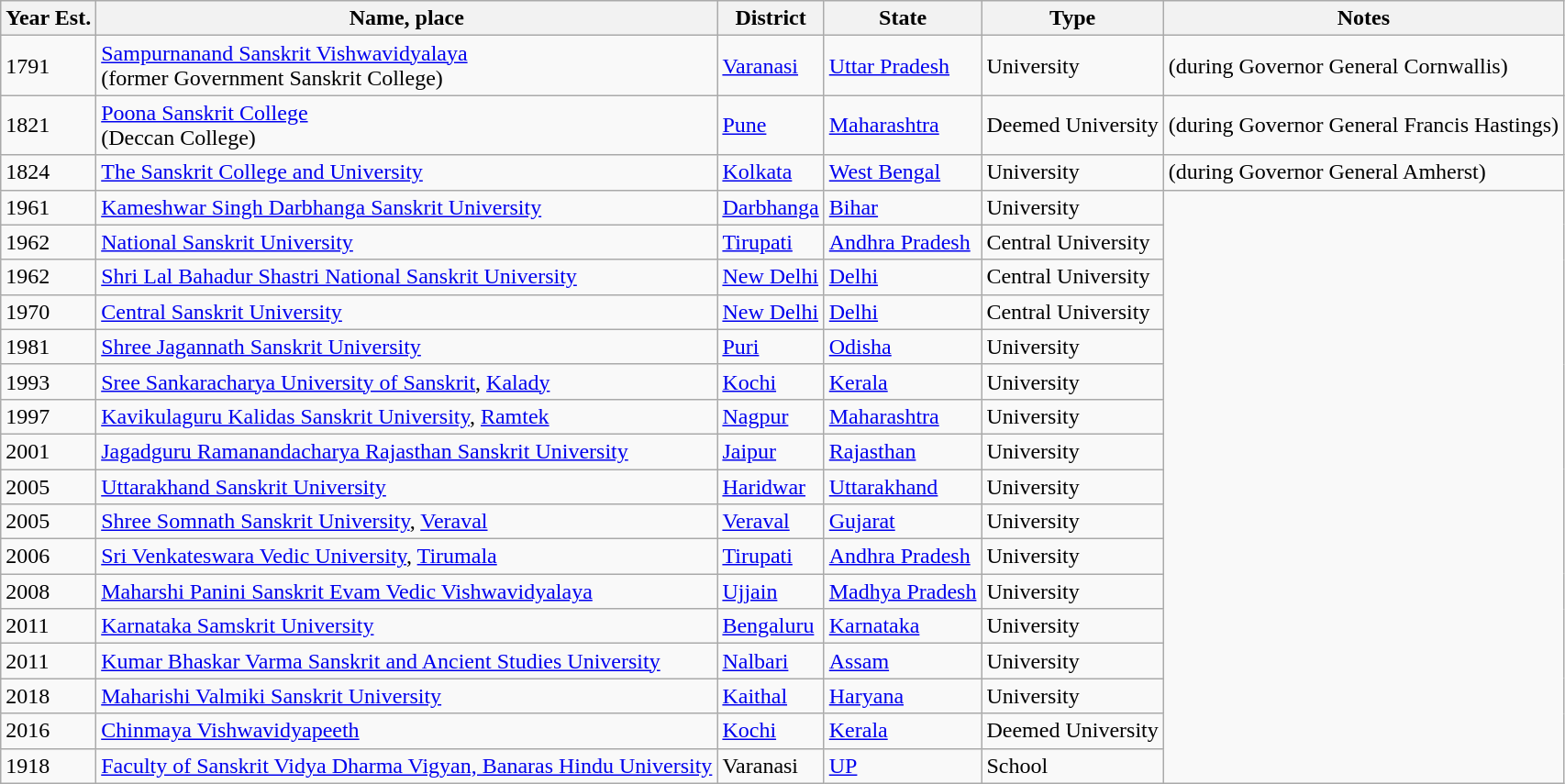<table class="wikitable sortable">
<tr>
<th>Year Est.</th>
<th>Name, place</th>
<th>District</th>
<th>State</th>
<th>Type</th>
<th>Notes</th>
</tr>
<tr>
<td>1791</td>
<td><a href='#'>Sampurnanand Sanskrit Vishwavidyalaya</a> <br>(former Government Sanskrit College)</td>
<td><a href='#'>Varanasi</a></td>
<td><a href='#'>Uttar Pradesh</a></td>
<td>University</td>
<td>(during Governor General Cornwallis)</td>
</tr>
<tr>
<td>1821</td>
<td><a href='#'>Poona Sanskrit College</a> <br>(Deccan College)</td>
<td><a href='#'>Pune</a></td>
<td><a href='#'>Maharashtra</a></td>
<td>Deemed University</td>
<td>(during Governor General Francis Hastings)</td>
</tr>
<tr>
<td>1824</td>
<td><a href='#'>The Sanskrit College and University</a></td>
<td><a href='#'>Kolkata</a></td>
<td><a href='#'>West Bengal</a></td>
<td>University</td>
<td>(during Governor General Amherst)</td>
</tr>
<tr>
<td>1961</td>
<td><a href='#'>Kameshwar Singh Darbhanga Sanskrit University</a></td>
<td><a href='#'>Darbhanga</a></td>
<td><a href='#'>Bihar</a></td>
<td>University</td>
</tr>
<tr>
<td>1962</td>
<td><a href='#'>National Sanskrit University</a></td>
<td><a href='#'>Tirupati</a></td>
<td><a href='#'>Andhra Pradesh</a></td>
<td>Central University</td>
</tr>
<tr>
<td>1962</td>
<td><a href='#'>Shri Lal Bahadur Shastri National Sanskrit University</a></td>
<td><a href='#'>New Delhi</a></td>
<td><a href='#'>Delhi</a></td>
<td>Central University</td>
</tr>
<tr>
<td>1970</td>
<td><a href='#'>Central Sanskrit University</a></td>
<td><a href='#'>New Delhi</a></td>
<td><a href='#'>Delhi</a></td>
<td>Central University</td>
</tr>
<tr>
<td>1981</td>
<td><a href='#'>Shree Jagannath Sanskrit University</a></td>
<td><a href='#'>Puri</a></td>
<td><a href='#'>Odisha</a></td>
<td>University</td>
</tr>
<tr>
<td>1993</td>
<td><a href='#'>Sree Sankaracharya University of Sanskrit</a>, <a href='#'>Kalady</a></td>
<td><a href='#'>Kochi</a></td>
<td><a href='#'>Kerala</a></td>
<td>University</td>
</tr>
<tr>
<td>1997</td>
<td><a href='#'>Kavikulaguru Kalidas Sanskrit University</a>, <a href='#'>Ramtek</a></td>
<td><a href='#'>Nagpur</a></td>
<td><a href='#'>Maharashtra</a></td>
<td>University</td>
</tr>
<tr>
<td>2001</td>
<td><a href='#'>Jagadguru Ramanandacharya Rajasthan Sanskrit University</a></td>
<td><a href='#'>Jaipur</a></td>
<td><a href='#'>Rajasthan</a></td>
<td>University</td>
</tr>
<tr>
<td>2005</td>
<td><a href='#'>Uttarakhand Sanskrit University</a></td>
<td><a href='#'>Haridwar</a></td>
<td><a href='#'>Uttarakhand</a></td>
<td>University</td>
</tr>
<tr>
<td>2005</td>
<td><a href='#'>Shree Somnath Sanskrit University</a>, <a href='#'>Veraval</a></td>
<td><a href='#'>Veraval</a></td>
<td><a href='#'>Gujarat</a></td>
<td>University</td>
</tr>
<tr>
<td>2006</td>
<td><a href='#'>Sri Venkateswara Vedic University</a>, <a href='#'>Tirumala</a></td>
<td><a href='#'>Tirupati</a></td>
<td><a href='#'>Andhra Pradesh</a></td>
<td>University</td>
</tr>
<tr>
<td>2008</td>
<td><a href='#'>Maharshi Panini Sanskrit Evam Vedic Vishwavidyalaya</a></td>
<td><a href='#'>Ujjain</a></td>
<td><a href='#'>Madhya Pradesh</a></td>
<td>University</td>
</tr>
<tr>
<td>2011</td>
<td><a href='#'>Karnataka Samskrit University</a></td>
<td><a href='#'>Bengaluru</a></td>
<td><a href='#'>Karnataka</a></td>
<td>University</td>
</tr>
<tr>
<td>2011</td>
<td><a href='#'>Kumar Bhaskar Varma Sanskrit and Ancient Studies University</a></td>
<td><a href='#'>Nalbari</a></td>
<td><a href='#'>Assam</a></td>
<td>University</td>
</tr>
<tr>
<td>2018</td>
<td><a href='#'>Maharishi Valmiki Sanskrit University</a></td>
<td><a href='#'>Kaithal</a></td>
<td><a href='#'>Haryana</a></td>
<td>University</td>
</tr>
<tr>
<td>2016</td>
<td><a href='#'>Chinmaya Vishwavidyapeeth</a></td>
<td><a href='#'>Kochi</a></td>
<td><a href='#'>Kerala</a></td>
<td>Deemed University</td>
</tr>
<tr>
<td>1918</td>
<td><a href='#'>Faculty of Sanskrit Vidya Dharma Vigyan, Banaras Hindu University</a></td>
<td>Varanasi</td>
<td><a href='#'>UP</a></td>
<td>School</td>
</tr>
</table>
